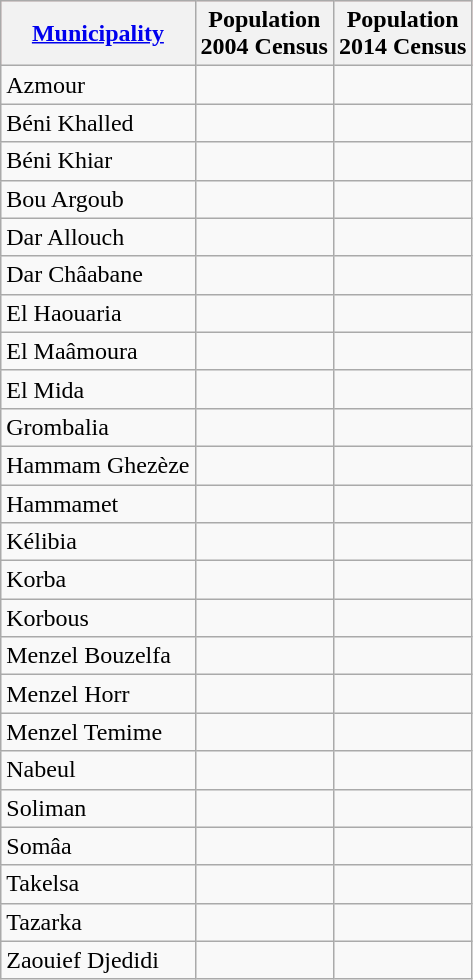<table class="wikitable sortable">
<tr align="center" bgcolor="#ffbbbb">
<th><a href='#'>Municipality</a></th>
<th>Population<br> 2004 Census</th>
<th>Population<br> 2014 Census</th>
</tr>
<tr>
<td>Azmour</td>
<td align="right"></td>
<td align="right"></td>
</tr>
<tr>
<td>Béni Khalled</td>
<td align="right"></td>
<td align="right"></td>
</tr>
<tr>
<td>Béni Khiar</td>
<td align="right"></td>
<td align="right"></td>
</tr>
<tr>
<td>Bou Argoub</td>
<td align="right"></td>
<td align="right"></td>
</tr>
<tr>
<td>Dar Allouch</td>
<td align="right"></td>
<td align="right"></td>
</tr>
<tr>
<td>Dar Châabane</td>
<td align="right"></td>
<td align="right"></td>
</tr>
<tr>
<td>El Haouaria</td>
<td align="right"></td>
<td align="right"></td>
</tr>
<tr>
<td>El Maâmoura</td>
<td align="right"></td>
<td align="right"></td>
</tr>
<tr>
<td>El Mida</td>
<td align="right"></td>
<td align="right"></td>
</tr>
<tr>
<td>Grombalia</td>
<td align="right"></td>
<td align="right"></td>
</tr>
<tr>
<td>Hammam Ghezèze</td>
<td align="right"></td>
<td align="right"></td>
</tr>
<tr>
<td>Hammamet</td>
<td align="right"></td>
<td align="right"></td>
</tr>
<tr>
<td>Kélibia</td>
<td align="right"></td>
<td align="right"></td>
</tr>
<tr>
<td>Korba</td>
<td align="right"></td>
<td align="right"></td>
</tr>
<tr>
<td>Korbous</td>
<td align="right"></td>
<td align="right"></td>
</tr>
<tr>
<td>Menzel Bouzelfa</td>
<td align="right"></td>
<td align="right"></td>
</tr>
<tr>
<td>Menzel Horr</td>
<td align="right"></td>
<td align="right"></td>
</tr>
<tr>
<td>Menzel Temime</td>
<td align="right"></td>
<td align="right"></td>
</tr>
<tr>
<td>Nabeul</td>
<td align="right"></td>
<td align="right"></td>
</tr>
<tr>
<td>Soliman</td>
<td align="right"></td>
<td align="right"></td>
</tr>
<tr>
<td>Somâa</td>
<td align="right"></td>
<td align="right"></td>
</tr>
<tr>
<td>Takelsa</td>
<td align="right"></td>
<td align="right"></td>
</tr>
<tr>
<td>Tazarka</td>
<td align="right"></td>
<td align="right"></td>
</tr>
<tr>
<td>Zaouief Djedidi</td>
<td align="right"></td>
<td align="right"></td>
</tr>
</table>
